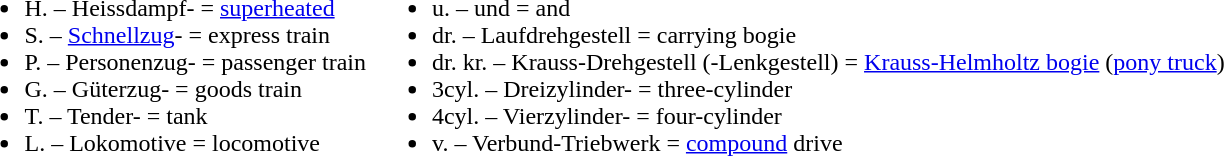<table>
<tr>
<td><br><ul><li>H. – Heissdampf-    = <a href='#'>superheated</a></li><li>S. – <a href='#'>Schnellzug</a>-   = express train</li><li>P. – Personenzug-  = passenger train</li><li>G. – Güterzug-     = goods train</li><li>T. – Tender-       = tank</li><li>L. – Lokomotive    = locomotive</li></ul></td>
<td><br><ul><li>u. – und              = and</li><li>dr. – Laufdrehgestell = carrying bogie</li><li>dr. kr. – Krauss-Drehgestell (-Lenkgestell) = <a href='#'>Krauss-Helmholtz bogie</a> (<a href='#'>pony truck</a>)</li><li>3cyl. – Dreizylinder- = three-cylinder</li><li>4cyl. – Vierzylinder- = four-cylinder</li><li>v. – Verbund-Triebwerk  = <a href='#'>compound</a> drive</li></ul></td>
</tr>
</table>
